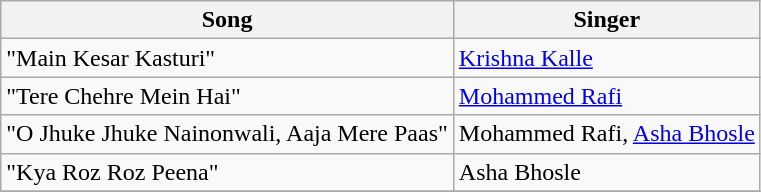<table class="wikitable">
<tr>
<th>Song</th>
<th>Singer</th>
</tr>
<tr>
<td>"Main Kesar Kasturi"</td>
<td><a href='#'>Krishna Kalle</a></td>
</tr>
<tr>
<td>"Tere Chehre Mein Hai"</td>
<td><a href='#'>Mohammed Rafi</a></td>
</tr>
<tr>
<td>"O Jhuke Jhuke Nainonwali, Aaja Mere Paas"</td>
<td>Mohammed Rafi, <a href='#'>Asha Bhosle</a></td>
</tr>
<tr>
<td>"Kya Roz Roz Peena"</td>
<td>Asha Bhosle</td>
</tr>
<tr>
</tr>
</table>
